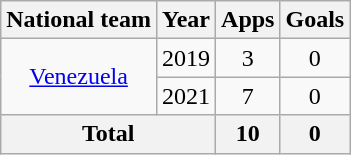<table class="wikitable" style="text-align: center;">
<tr>
<th>National team</th>
<th>Year</th>
<th>Apps</th>
<th>Goals</th>
</tr>
<tr>
<td rowspan="2" valign="center"><a href='#'>Venezuela</a></td>
<td>2019</td>
<td>3</td>
<td>0</td>
</tr>
<tr>
<td>2021</td>
<td>7</td>
<td>0</td>
</tr>
<tr>
<th colspan="2">Total</th>
<th>10</th>
<th>0</th>
</tr>
</table>
